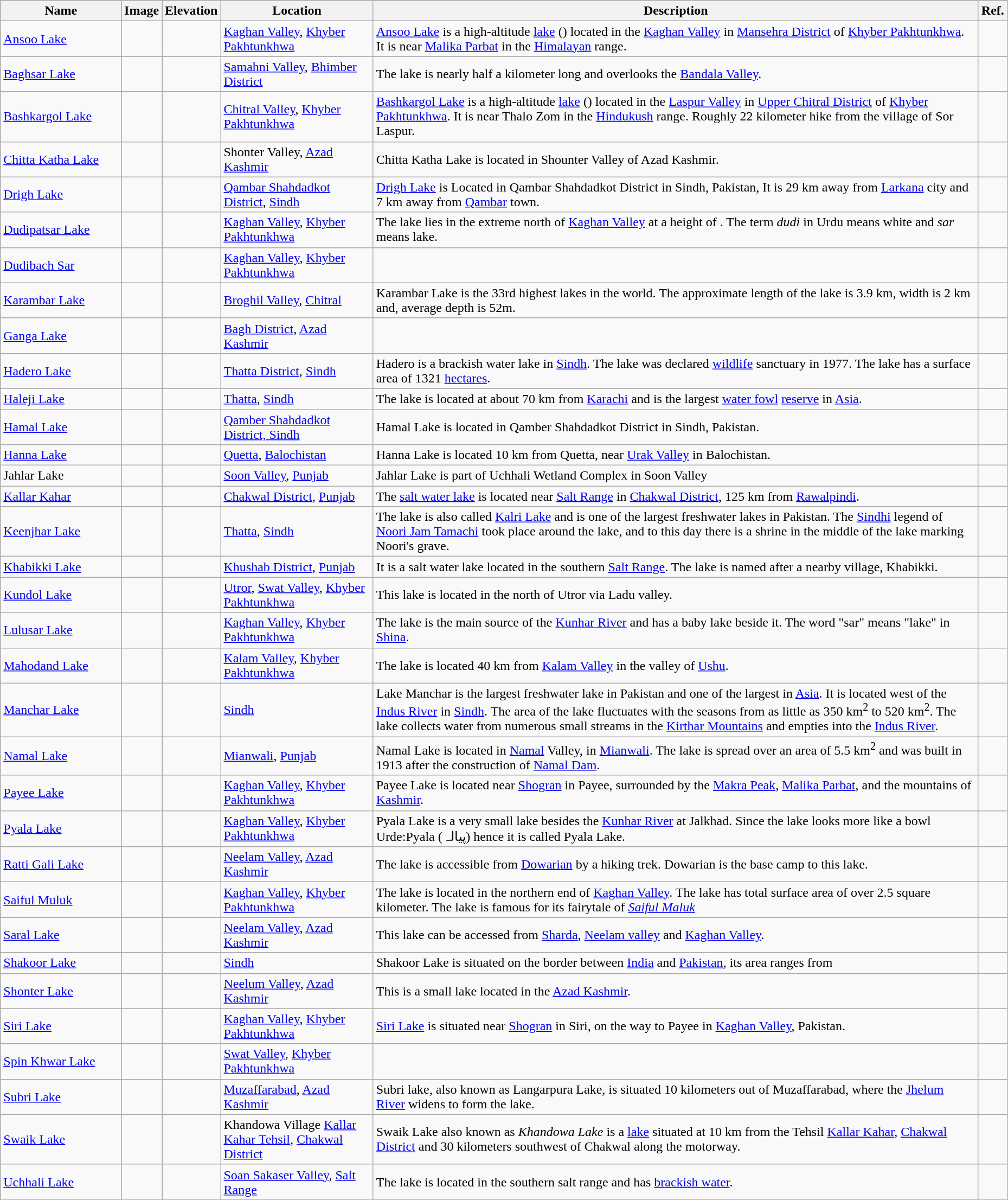<table class="wikitable sortable" style="width:98%">
<tr>
<th class="sortable" ! width="12%">Name</th>
<th class="unsortable">Image</th>
<th class="sortable">Elevation</th>
<th class="sortable">Location</th>
<th class="unsortable">Description</th>
<th class="unsortable">Ref.</th>
</tr>
<tr ->
<td><a href='#'>Ansoo Lake</a></td>
<td></td>
<td></td>
<td><a href='#'>Kaghan Valley</a>, <a href='#'>Khyber Pakhtunkhwa</a><br></td>
<td><a href='#'>Ansoo Lake</a> is a high-altitude <a href='#'>lake</a> () located in the <a href='#'>Kaghan Valley</a> in <a href='#'>Mansehra District</a> of <a href='#'>Khyber Pakhtunkhwa</a>. It is near <a href='#'>Malika Parbat</a> in the <a href='#'>Himalayan</a> range.</td>
<td></td>
</tr>
<tr ->
<td><a href='#'>Baghsar Lake</a></td>
<td></td>
<td></td>
<td><a href='#'>Samahni Valley</a>, <a href='#'>Bhimber District</a><br></td>
<td>The lake is nearly half a kilometer long and overlooks the <a href='#'>Bandala Valley</a>.</td>
<td></td>
</tr>
<tr ->
<td><a href='#'>Bashkargol Lake</a></td>
<td></td>
<td></td>
<td><a href='#'>Chitral Valley</a>, <a href='#'>Khyber Pakhtunkhwa</a><br></td>
<td><a href='#'>Bashkargol Lake</a> is a high-altitude <a href='#'>lake</a> () located in the <a href='#'>Laspur Valley</a> in <a href='#'>Upper Chitral District</a> of <a href='#'>Khyber Pakhtunkhwa</a>. It is near Thalo Zom in the <a href='#'>Hindukush</a> range. Roughly 22 kilometer hike from the village of Sor Laspur.</td>
<td></td>
</tr>
<tr ->
<td><a href='#'>Chitta Katha Lake</a></td>
<td></td>
<td></td>
<td>Shonter Valley, <a href='#'>Azad Kashmir</a><br></td>
<td>Chitta Katha Lake is located in Shounter Valley of Azad Kashmir.</td>
<td></td>
</tr>
<tr ->
<td><a href='#'>Drigh Lake</a></td>
<td></td>
<td></td>
<td><a href='#'>Qambar Shahdadkot District</a>, <a href='#'>Sindh</a><br></td>
<td><a href='#'>Drigh Lake</a> is Located in Qambar Shahdadkot District in Sindh, Pakistan, It is 29 km away from <a href='#'>Larkana</a> city and 7 km away from <a href='#'>Qambar</a> town.</td>
<td></td>
</tr>
<tr ->
<td><a href='#'>Dudipatsar Lake</a></td>
<td></td>
<td></td>
<td><a href='#'>Kaghan Valley</a>, <a href='#'>Khyber Pakhtunkhwa</a><br></td>
<td>The lake lies in the extreme north of <a href='#'>Kaghan Valley</a> at a height of . The term <em>dudi</em> in Urdu means white and <em>sar</em> means lake.</td>
<td></td>
</tr>
<tr ->
<td><a href='#'>Dudibach Sar</a></td>
<td></td>
<td></td>
<td><a href='#'>Kaghan Valley</a>, <a href='#'>Khyber Pakhtunkhwa</a><br></td>
<td></td>
<td></td>
</tr>
<tr ->
<td><a href='#'>Karambar Lake</a></td>
<td></td>
<td></td>
<td><a href='#'>Broghil Valley</a>, <a href='#'>Chitral</a><br></td>
<td>Karambar Lake is the 33rd highest lakes in the world. The approximate length of the lake is 3.9 km, width is 2 km and, average depth is 52m.</td>
<td></td>
</tr>
<tr ->
<td><a href='#'>Ganga Lake</a></td>
<td></td>
<td></td>
<td><a href='#'>Bagh District</a>, <a href='#'>Azad Kashmir</a></td>
<td></td>
<td></td>
</tr>
<tr ->
<td><a href='#'>Hadero Lake</a></td>
<td></td>
<td></td>
<td><a href='#'>Thatta District</a>, <a href='#'>Sindh</a><br></td>
<td>Hadero is a brackish water lake in <a href='#'>Sindh</a>. The lake was declared <a href='#'>wildlife</a> sanctuary in 1977. The lake has a surface area of 1321 <a href='#'>hectares</a>.</td>
<td><br></td>
</tr>
<tr ->
<td><a href='#'>Haleji Lake</a></td>
<td></td>
<td></td>
<td><a href='#'>Thatta</a>, <a href='#'>Sindh</a><br></td>
<td>The lake is located at about 70 km from <a href='#'>Karachi</a> and is the largest <a href='#'>water fowl</a> <a href='#'>reserve</a> in <a href='#'>Asia</a>.</td>
<td></td>
</tr>
<tr ->
<td><a href='#'>Hamal Lake</a></td>
<td></td>
<td></td>
<td><a href='#'>Qamber Shahdadkot District, Sindh</a><br></td>
<td>Hamal Lake is located in Qamber Shahdadkot District in Sindh, Pakistan.</td>
<td></td>
</tr>
<tr ->
<td><a href='#'>Hanna Lake</a></td>
<td></td>
<td></td>
<td><a href='#'>Quetta</a>, <a href='#'>Balochistan</a><br></td>
<td>Hanna Lake is located 10 km from Quetta, near <a href='#'>Urak Valley</a> in Balochistan.</td>
<td></td>
</tr>
<tr ->
<td>Jahlar Lake</td>
<td></td>
<td></td>
<td><a href='#'>Soon Valley</a>, <a href='#'>Punjab</a><br></td>
<td>Jahlar Lake is part of Uchhali Wetland Complex in Soon Valley</td>
<td></td>
</tr>
<tr ->
<td><a href='#'>Kallar Kahar</a></td>
<td></td>
<td></td>
<td><a href='#'>Chakwal District</a>, <a href='#'>Punjab</a><br></td>
<td>The <a href='#'>salt water lake</a> is located near <a href='#'>Salt Range</a> in <a href='#'>Chakwal District</a>, 125 km from <a href='#'>Rawalpindi</a>.</td>
<td></td>
</tr>
<tr ->
<td><a href='#'>Keenjhar Lake</a></td>
<td></td>
<td></td>
<td><a href='#'>Thatta</a>, <a href='#'>Sindh</a><br></td>
<td>The lake is also called <a href='#'>Kalri Lake</a> and is one of the largest freshwater lakes in Pakistan. The <a href='#'>Sindhi</a> legend of <a href='#'>Noori Jam Tamachi</a> took place around the lake, and to this day there is a shrine in the middle of the lake marking Noori's grave.</td>
<td></td>
</tr>
<tr ->
<td><a href='#'>Khabikki Lake</a></td>
<td></td>
<td></td>
<td><a href='#'>Khushab District</a>, <a href='#'>Punjab</a><br></td>
<td>It is a salt water lake located in the southern <a href='#'>Salt Range</a>. The lake is named after a nearby village, Khabikki.</td>
<td></td>
</tr>
<tr ->
<td><a href='#'>Kundol Lake</a></td>
<td></td>
<td></td>
<td><a href='#'>Utror</a>, <a href='#'>Swat Valley</a>, <a href='#'>Khyber Pakhtunkhwa</a><br></td>
<td>This lake is located in the north of Utror via Ladu valley.</td>
<td></td>
</tr>
<tr ->
<td><a href='#'>Lulusar Lake</a></td>
<td></td>
<td></td>
<td><a href='#'>Kaghan Valley</a>, <a href='#'>Khyber Pakhtunkhwa</a><br></td>
<td>The lake is the main source of the <a href='#'>Kunhar River</a> and has a baby lake beside it. The word "sar" means "lake" in <a href='#'>Shina</a>.</td>
<td></td>
</tr>
<tr ->
<td><a href='#'>Mahodand Lake</a></td>
<td></td>
<td></td>
<td><a href='#'>Kalam Valley</a>, <a href='#'>Khyber Pakhtunkhwa</a><br></td>
<td>The lake is located 40 km from <a href='#'>Kalam Valley</a> in the valley of <a href='#'>Ushu</a>.</td>
<td></td>
</tr>
<tr ->
<td><a href='#'>Manchar Lake</a></td>
<td></td>
<td></td>
<td><a href='#'>Sindh</a><br></td>
<td>Lake Manchar is the largest freshwater lake in Pakistan and one of the largest in <a href='#'>Asia</a>. It is located west of the <a href='#'>Indus River</a> in <a href='#'>Sindh</a>. The area of the lake fluctuates with the seasons from as little as 350 km<sup>2</sup> to 520 km<sup>2</sup>. The lake collects water from numerous small streams in the <a href='#'>Kirthar Mountains</a> and empties into the <a href='#'>Indus River</a>.</td>
<td></td>
</tr>
<tr ->
<td><a href='#'>Namal Lake</a></td>
<td></td>
<td></td>
<td><a href='#'>Mianwali</a>, <a href='#'>Punjab</a><br></td>
<td>Namal Lake is located in <a href='#'>Namal</a> Valley, in <a href='#'>Mianwali</a>. The lake is spread over an area of 5.5 km<sup>2</sup> and was built in 1913 after the construction of <a href='#'>Namal Dam</a>.</td>
<td></td>
</tr>
<tr ->
<td><a href='#'>Payee Lake</a></td>
<td></td>
<td></td>
<td><a href='#'>Kaghan Valley</a>, <a href='#'>Khyber Pakhtunkhwa</a><br></td>
<td>Payee Lake is located near <a href='#'>Shogran</a> in Payee, surrounded by the <a href='#'>Makra Peak</a>, <a href='#'>Malika Parbat</a>, and the mountains of <a href='#'>Kashmir</a>.</td>
<td></td>
</tr>
<tr ->
<td><a href='#'>Pyala Lake</a></td>
<td></td>
<td></td>
<td><a href='#'>Kaghan Valley</a>, <a href='#'>Khyber Pakhtunkhwa</a><br></td>
<td>Pyala Lake is a very small lake besides the <a href='#'>Kunhar River</a> at Jalkhad. Since the lake looks more like a bowl Urde:Pyala (پیالہ) hence it is called Pyala Lake.</td>
<td></td>
</tr>
<tr ->
<td><a href='#'>Ratti Gali Lake</a></td>
<td></td>
<td></td>
<td><a href='#'>Neelam Valley</a>, <a href='#'>Azad Kashmir</a><br></td>
<td>The lake is accessible from <a href='#'>Dowarian</a> by a  hiking trek. Dowarian is the base camp to this lake.</td>
<td></td>
</tr>
<tr ->
<td><a href='#'>Saiful Muluk</a></td>
<td></td>
<td></td>
<td><a href='#'>Kaghan Valley</a>, <a href='#'>Khyber Pakhtunkhwa</a><br></td>
<td>The lake is located in the northern end of <a href='#'>Kaghan Valley</a>. The lake has total surface area of over 2.5 square kilometer. The lake is famous for its fairytale of <a href='#'><em>Saiful Maluk</em></a></td>
<td></td>
</tr>
<tr ->
<td><a href='#'>Saral Lake</a></td>
<td></td>
<td></td>
<td><a href='#'>Neelam Valley</a>, <a href='#'>Azad Kashmir</a><br></td>
<td>This lake can be accessed from <a href='#'>Sharda</a>, <a href='#'>Neelam valley</a> and <a href='#'>Kaghan Valley</a>.</td>
<td></td>
</tr>
<tr ->
<td><a href='#'>Shakoor Lake</a></td>
<td></td>
<td></td>
<td><a href='#'>Sindh</a><br></td>
<td>Shakoor Lake is situated on the border between <a href='#'>India</a> and <a href='#'>Pakistan</a>, its area ranges from </td>
<td></td>
</tr>
<tr ->
<td><a href='#'>Shonter Lake</a></td>
<td></td>
<td></td>
<td><a href='#'>Neelum Valley</a>, <a href='#'>Azad Kashmir</a><br></td>
<td>This is a small lake located in the <a href='#'>Azad Kashmir</a>.</td>
<td></td>
</tr>
<tr ->
<td><a href='#'>Siri Lake</a></td>
<td></td>
<td></td>
<td><a href='#'>Kaghan Valley</a>, <a href='#'>Khyber Pakhtunkhwa</a><br></td>
<td><a href='#'>Siri Lake</a> is situated near <a href='#'>Shogran</a> in Siri, on the way to Payee in <a href='#'>Kaghan Valley</a>, Pakistan.</td>
<td></td>
</tr>
<tr ->
<td><a href='#'>Spin Khwar Lake</a></td>
<td></td>
<td></td>
<td><a href='#'>Swat Valley</a>, <a href='#'>Khyber Pakhtunkhwa</a></td>
<td></td>
<td></td>
</tr>
<tr ->
<td><a href='#'>Subri Lake</a></td>
<td></td>
<td></td>
<td><a href='#'>Muzaffarabad</a>, <a href='#'>Azad Kashmir</a><br></td>
<td>Subri lake, also known as Langarpura Lake, is situated 10 kilometers out of Muzaffarabad, where the <a href='#'>Jhelum River</a> widens to form the lake.</td>
<td></td>
</tr>
<tr ->
<td><a href='#'>Swaik Lake</a></td>
<td></td>
<td></td>
<td>Khandowa Village <a href='#'>Kallar Kahar Tehsil</a>, <a href='#'>Chakwal District</a><br></td>
<td>Swaik Lake also known as <em>Khandowa Lake</em> is a <a href='#'>lake</a> situated at 10 km from the Tehsil <a href='#'>Kallar Kahar</a>, <a href='#'>Chakwal District</a> and 30 kilometers southwest of Chakwal along the motorway.</td>
<td></td>
</tr>
<tr ->
<td><a href='#'>Uchhali Lake</a></td>
<td></td>
<td></td>
<td><a href='#'>Soan Sakaser Valley</a>, <a href='#'>Salt Range</a><br></td>
<td>The lake is located in the southern salt range and has <a href='#'>brackish water</a>.</td>
<td></td>
</tr>
</table>
